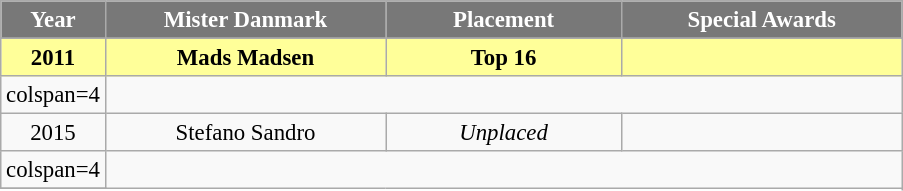<table class="wikitable sortable" style="font-size: 95%; text-align:center">
<tr>
<th width="40" style="background-color:#787878;color:#FFFFFF;">Year</th>
<th width="180" style="background-color:#787878;color:#FFFFFF;">Mister Danmark</th>
<th width="150" style="background-color:#787878;color:#FFFFFF;">Placement</th>
<th width="180" style="background-color:#787878;color:#FFFFFF;">Special Awards</th>
</tr>
<tr>
</tr>
<tr style="background-color:#FFFF99; font-weight: bold">
<td>2011</td>
<td>Mads Madsen</td>
<td>Top 16</td>
<td></td>
</tr>
<tr>
<td>colspan=4 </td>
</tr>
<tr>
<td>2015</td>
<td>Stefano Sandro</td>
<td><em>Unplaced</em></td>
<td></td>
</tr>
<tr>
<td>colspan=4 </td>
</tr>
<tr>
</tr>
</table>
